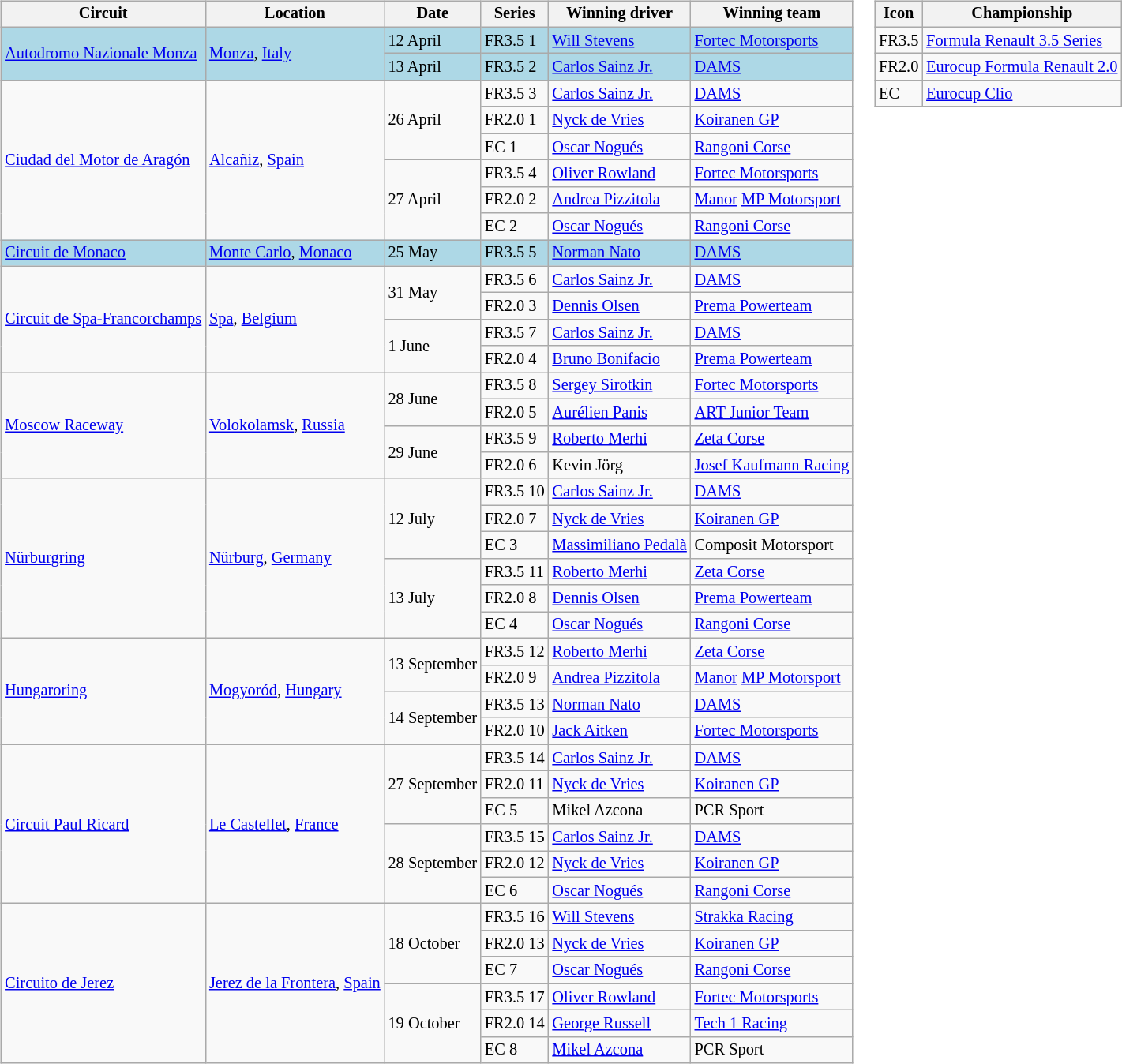<table>
<tr>
<td><br><table class="wikitable" style="font-size: 85%">
<tr>
<th>Circuit</th>
<th>Location</th>
<th>Date</th>
<th>Series</th>
<th>Winning driver</th>
<th>Winning team</th>
</tr>
<tr style="background:lightblue;">
<td rowspan=2> <a href='#'>Autodromo Nazionale Monza</a></td>
<td rowspan=2><a href='#'>Monza</a>, <a href='#'>Italy</a></td>
<td>12 April</td>
<td>FR3.5 1</td>
<td> <a href='#'>Will Stevens</a></td>
<td> <a href='#'>Fortec Motorsports</a></td>
</tr>
<tr style="background:lightblue;">
<td>13 April</td>
<td>FR3.5 2</td>
<td> <a href='#'>Carlos Sainz Jr.</a></td>
<td> <a href='#'>DAMS</a></td>
</tr>
<tr>
<td rowspan=6> <a href='#'>Ciudad del Motor de Aragón</a></td>
<td rowspan=6><a href='#'>Alcañiz</a>, <a href='#'>Spain</a></td>
<td rowspan=3>26 April</td>
<td>FR3.5 3</td>
<td> <a href='#'>Carlos Sainz Jr.</a></td>
<td> <a href='#'>DAMS</a></td>
</tr>
<tr>
<td>FR2.0 1</td>
<td> <a href='#'>Nyck de Vries</a></td>
<td> <a href='#'>Koiranen GP</a></td>
</tr>
<tr>
<td>EC 1</td>
<td> <a href='#'>Oscar Nogués</a></td>
<td> <a href='#'>Rangoni Corse</a></td>
</tr>
<tr>
<td rowspan=3>27 April</td>
<td>FR3.5 4</td>
<td> <a href='#'>Oliver Rowland</a></td>
<td> <a href='#'>Fortec Motorsports</a></td>
</tr>
<tr>
<td>FR2.0 2</td>
<td> <a href='#'>Andrea Pizzitola</a></td>
<td> <a href='#'>Manor</a> <a href='#'>MP Motorsport</a></td>
</tr>
<tr>
<td>EC 2</td>
<td> <a href='#'>Oscar Nogués</a></td>
<td> <a href='#'>Rangoni Corse</a></td>
</tr>
<tr style="background:lightblue;">
<td> <a href='#'>Circuit de Monaco</a></td>
<td><a href='#'>Monte Carlo</a>, <a href='#'>Monaco</a></td>
<td>25 May</td>
<td>FR3.5 5</td>
<td> <a href='#'>Norman Nato</a></td>
<td> <a href='#'>DAMS</a></td>
</tr>
<tr>
<td rowspan=4> <a href='#'>Circuit de Spa-Francorchamps</a></td>
<td rowspan=4><a href='#'>Spa</a>, <a href='#'>Belgium</a></td>
<td rowspan=2>31 May</td>
<td>FR3.5 6</td>
<td> <a href='#'>Carlos Sainz Jr.</a></td>
<td> <a href='#'>DAMS</a></td>
</tr>
<tr>
<td>FR2.0 3</td>
<td> <a href='#'>Dennis Olsen</a></td>
<td> <a href='#'>Prema Powerteam</a></td>
</tr>
<tr>
<td rowspan=2>1 June</td>
<td>FR3.5 7</td>
<td> <a href='#'>Carlos Sainz Jr.</a></td>
<td> <a href='#'>DAMS</a></td>
</tr>
<tr>
<td>FR2.0 4</td>
<td> <a href='#'>Bruno Bonifacio</a></td>
<td> <a href='#'>Prema Powerteam</a></td>
</tr>
<tr>
<td rowspan=4> <a href='#'>Moscow Raceway</a></td>
<td rowspan=4><a href='#'>Volokolamsk</a>, <a href='#'>Russia</a></td>
<td rowspan=2>28 June</td>
<td>FR3.5 8</td>
<td> <a href='#'>Sergey Sirotkin</a></td>
<td> <a href='#'>Fortec Motorsports</a></td>
</tr>
<tr>
<td>FR2.0 5</td>
<td> <a href='#'>Aurélien Panis</a></td>
<td> <a href='#'>ART Junior Team</a></td>
</tr>
<tr>
<td rowspan=2>29 June</td>
<td>FR3.5 9</td>
<td> <a href='#'>Roberto Merhi</a></td>
<td> <a href='#'>Zeta Corse</a></td>
</tr>
<tr>
<td>FR2.0 6</td>
<td> Kevin Jörg</td>
<td> <a href='#'>Josef Kaufmann Racing</a></td>
</tr>
<tr>
<td rowspan=6> <a href='#'>Nürburgring</a></td>
<td rowspan=6><a href='#'>Nürburg</a>, <a href='#'>Germany</a></td>
<td rowspan=3>12 July</td>
<td>FR3.5 10</td>
<td> <a href='#'>Carlos Sainz Jr.</a></td>
<td> <a href='#'>DAMS</a></td>
</tr>
<tr>
<td>FR2.0 7</td>
<td> <a href='#'>Nyck de Vries</a></td>
<td> <a href='#'>Koiranen GP</a></td>
</tr>
<tr>
<td>EC 3</td>
<td> <a href='#'>Massimiliano Pedalà</a></td>
<td> Composit Motorsport</td>
</tr>
<tr>
<td rowspan=3>13 July</td>
<td>FR3.5 11</td>
<td> <a href='#'>Roberto Merhi</a></td>
<td> <a href='#'>Zeta Corse</a></td>
</tr>
<tr>
<td>FR2.0 8</td>
<td> <a href='#'>Dennis Olsen</a></td>
<td> <a href='#'>Prema Powerteam</a></td>
</tr>
<tr>
<td>EC 4</td>
<td> <a href='#'>Oscar Nogués</a></td>
<td> <a href='#'>Rangoni Corse</a></td>
</tr>
<tr>
<td rowspan=4> <a href='#'>Hungaroring</a></td>
<td rowspan=4><a href='#'>Mogyoród</a>, <a href='#'>Hungary</a></td>
<td rowspan=2>13 September</td>
<td>FR3.5 12</td>
<td> <a href='#'>Roberto Merhi</a></td>
<td> <a href='#'>Zeta Corse</a></td>
</tr>
<tr>
<td>FR2.0 9</td>
<td> <a href='#'>Andrea Pizzitola</a></td>
<td> <a href='#'>Manor</a> <a href='#'>MP Motorsport</a></td>
</tr>
<tr>
<td rowspan=2>14 September</td>
<td>FR3.5 13</td>
<td> <a href='#'>Norman Nato</a></td>
<td> <a href='#'>DAMS</a></td>
</tr>
<tr>
<td>FR2.0 10</td>
<td> <a href='#'>Jack Aitken</a></td>
<td> <a href='#'>Fortec Motorsports</a></td>
</tr>
<tr>
<td rowspan=6> <a href='#'>Circuit Paul Ricard</a></td>
<td rowspan=6><a href='#'>Le Castellet</a>, <a href='#'>France</a></td>
<td rowspan=3>27 September</td>
<td>FR3.5 14</td>
<td> <a href='#'>Carlos Sainz Jr.</a></td>
<td> <a href='#'>DAMS</a></td>
</tr>
<tr>
<td>FR2.0 11</td>
<td> <a href='#'>Nyck de Vries</a></td>
<td> <a href='#'>Koiranen GP</a></td>
</tr>
<tr>
<td>EC 5</td>
<td> Mikel Azcona</td>
<td> PCR Sport</td>
</tr>
<tr>
<td rowspan=3>28 September</td>
<td>FR3.5 15</td>
<td> <a href='#'>Carlos Sainz Jr.</a></td>
<td> <a href='#'>DAMS</a></td>
</tr>
<tr>
<td>FR2.0 12</td>
<td> <a href='#'>Nyck de Vries</a></td>
<td> <a href='#'>Koiranen GP</a></td>
</tr>
<tr>
<td>EC 6</td>
<td> <a href='#'>Oscar Nogués</a></td>
<td> <a href='#'>Rangoni Corse</a></td>
</tr>
<tr>
<td rowspan=6> <a href='#'>Circuito de Jerez</a></td>
<td rowspan=6><a href='#'>Jerez de la Frontera</a>, <a href='#'>Spain</a></td>
<td rowspan=3>18 October</td>
<td>FR3.5 16</td>
<td> <a href='#'>Will Stevens</a></td>
<td> <a href='#'>Strakka Racing</a></td>
</tr>
<tr>
<td>FR2.0 13</td>
<td> <a href='#'>Nyck de Vries</a></td>
<td> <a href='#'>Koiranen GP</a></td>
</tr>
<tr>
<td>EC 7</td>
<td> <a href='#'>Oscar Nogués</a></td>
<td> <a href='#'>Rangoni Corse</a></td>
</tr>
<tr>
<td rowspan=3>19 October</td>
<td>FR3.5 17</td>
<td> <a href='#'>Oliver Rowland</a></td>
<td> <a href='#'>Fortec Motorsports</a></td>
</tr>
<tr>
<td>FR2.0 14</td>
<td> <a href='#'>George Russell</a></td>
<td> <a href='#'>Tech 1 Racing</a></td>
</tr>
<tr>
<td>EC 8</td>
<td> <a href='#'>Mikel Azcona</a></td>
<td> PCR Sport</td>
</tr>
</table>
</td>
<td valign="top"><br><table class="wikitable" style="font-size: 85%;">
<tr>
<th>Icon</th>
<th>Championship</th>
</tr>
<tr>
<td>FR3.5</td>
<td><a href='#'>Formula Renault 3.5 Series</a></td>
</tr>
<tr>
<td>FR2.0</td>
<td><a href='#'>Eurocup Formula Renault 2.0</a></td>
</tr>
<tr>
<td>EC</td>
<td><a href='#'>Eurocup Clio</a></td>
</tr>
</table>
</td>
</tr>
</table>
